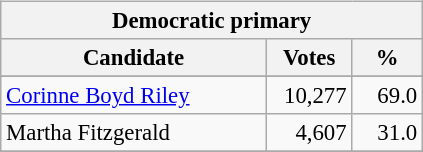<table class="wikitable" align="left" style="margin: 1em 1em 1em 0; font-size: 95%;">
<tr>
<th colspan="3">Democratic primary</th>
</tr>
<tr>
<th colspan="1" style="width: 170px">Candidate</th>
<th style="width: 50px">Votes</th>
<th style="width: 40px">%</th>
</tr>
<tr>
</tr>
<tr>
<td><a href='#'>Corinne Boyd Riley</a></td>
<td align="right">10,277</td>
<td align="right">69.0</td>
</tr>
<tr>
<td>Martha Fitzgerald</td>
<td align="right">4,607</td>
<td align="right">31.0</td>
</tr>
<tr>
</tr>
</table>
